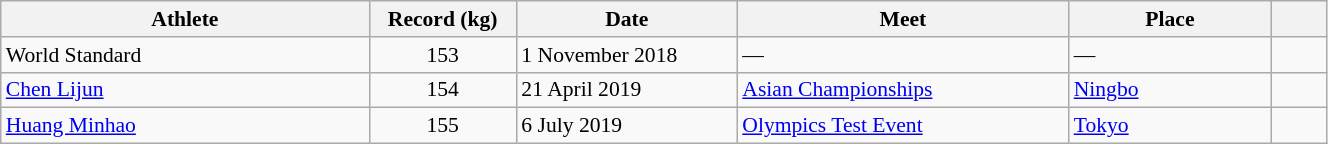<table class="wikitable" style="font-size:90%; width: 70%;">
<tr>
<th width=20%>Athlete</th>
<th width=8%>Record (kg)</th>
<th width=12%>Date</th>
<th width=18%>Meet</th>
<th width=11%>Place</th>
<th width=3%></th>
</tr>
<tr>
<td>World Standard</td>
<td align="center">153</td>
<td>1 November 2018</td>
<td>—</td>
<td>—</td>
<td></td>
</tr>
<tr>
<td> <a href='#'>Chen Lijun</a></td>
<td align="center">154</td>
<td>21 April 2019</td>
<td><a href='#'>Asian Championships</a></td>
<td><a href='#'>Ningbo</a></td>
<td></td>
</tr>
<tr>
<td> <a href='#'>Huang Minhao</a></td>
<td align="center">155</td>
<td>6 July 2019</td>
<td><a href='#'>Olympics Test Event</a></td>
<td><a href='#'>Tokyo</a></td>
<td></td>
</tr>
</table>
